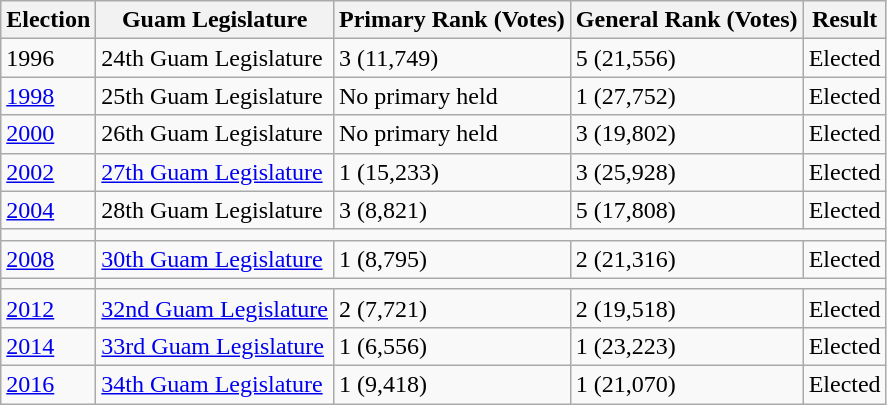<table class="wikitable sortable" id="elections">
<tr style="vertical-align:bottom;">
<th>Election</th>
<th>Guam Legislature</th>
<th>Primary Rank (Votes)</th>
<th>General Rank (Votes)</th>
<th>Result</th>
</tr>
<tr>
<td>1996</td>
<td>24th Guam Legislature</td>
<td>3 (11,749)</td>
<td>5 (21,556)</td>
<td>Elected</td>
</tr>
<tr>
<td><a href='#'>1998</a></td>
<td>25th Guam Legislature</td>
<td>No primary held</td>
<td>1 (27,752)</td>
<td>Elected</td>
</tr>
<tr>
<td><a href='#'>2000</a></td>
<td>26th Guam Legislature</td>
<td>No primary held</td>
<td>3 (19,802)</td>
<td>Elected</td>
</tr>
<tr>
<td><a href='#'>2002</a></td>
<td><a href='#'>27th Guam Legislature</a></td>
<td>1 (15,233)</td>
<td>3 (25,928)</td>
<td>Elected</td>
</tr>
<tr>
<td><a href='#'>2004</a></td>
<td>28th Guam Legislature</td>
<td>3 (8,821)</td>
<td>5 (17,808)</td>
<td>Elected</td>
</tr>
<tr>
<td colspace=4></td>
</tr>
<tr>
<td><a href='#'>2008</a></td>
<td><a href='#'>30th Guam Legislature</a></td>
<td>1 (8,795)</td>
<td>2 (21,316)</td>
<td>Elected</td>
</tr>
<tr>
<td colspace=4></td>
</tr>
<tr>
<td><a href='#'>2012</a></td>
<td><a href='#'>32nd Guam Legislature</a></td>
<td>2 (7,721)</td>
<td>2 (19,518)</td>
<td>Elected</td>
</tr>
<tr>
<td><a href='#'>2014</a></td>
<td><a href='#'>33rd Guam Legislature</a></td>
<td>1 (6,556)</td>
<td>1 (23,223)</td>
<td>Elected</td>
</tr>
<tr>
<td><a href='#'>2016</a></td>
<td><a href='#'>34th Guam Legislature</a></td>
<td>1 (9,418)</td>
<td>1 (21,070)</td>
<td>Elected</td>
</tr>
</table>
